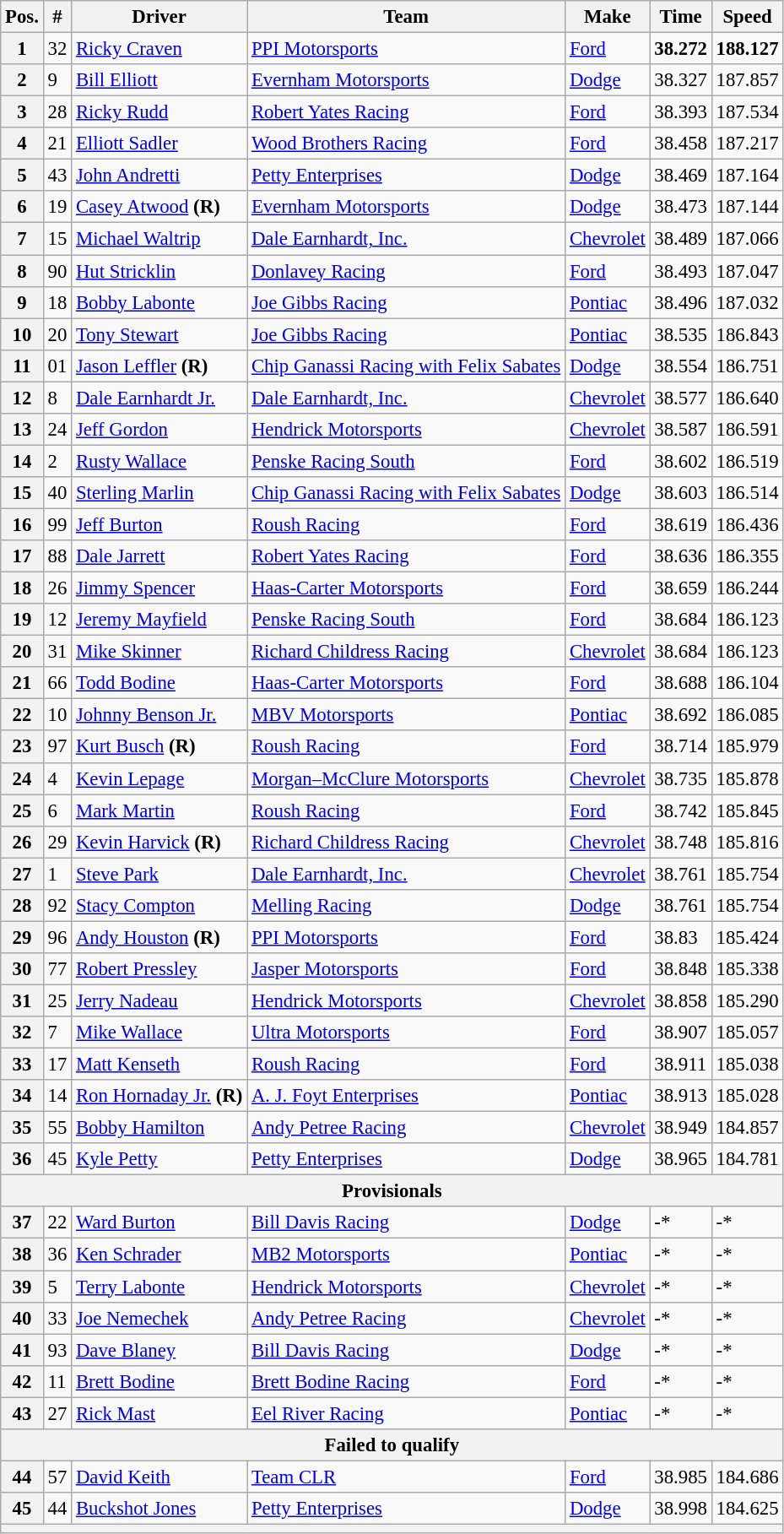<table class="wikitable" style="font-size:95%">
<tr>
<th>Pos.</th>
<th>#</th>
<th>Driver</th>
<th>Team</th>
<th>Make</th>
<th>Time</th>
<th>Speed</th>
</tr>
<tr>
<th>1</th>
<td>32</td>
<td><a href='#'>Ricky Craven</a></td>
<td><a href='#'>PPI Motorsports</a></td>
<td><a href='#'>Ford</a></td>
<td><strong>38.272</strong></td>
<td><strong>188.127</strong></td>
</tr>
<tr>
<th>2</th>
<td>9</td>
<td><a href='#'>Bill Elliott</a></td>
<td><a href='#'>Evernham Motorsports</a></td>
<td><a href='#'>Dodge</a></td>
<td>38.327</td>
<td>187.857</td>
</tr>
<tr>
<th>3</th>
<td>28</td>
<td><a href='#'>Ricky Rudd</a></td>
<td><a href='#'>Robert Yates Racing</a></td>
<td><a href='#'>Ford</a></td>
<td>38.393</td>
<td>187.534</td>
</tr>
<tr>
<th>4</th>
<td>21</td>
<td><a href='#'>Elliott Sadler</a></td>
<td><a href='#'>Wood Brothers Racing</a></td>
<td><a href='#'>Ford</a></td>
<td>38.458</td>
<td>187.217</td>
</tr>
<tr>
<th>5</th>
<td>43</td>
<td><a href='#'>John Andretti</a></td>
<td><a href='#'>Petty Enterprises</a></td>
<td><a href='#'>Dodge</a></td>
<td>38.469</td>
<td>187.164</td>
</tr>
<tr>
<th>6</th>
<td>19</td>
<td><a href='#'>Casey Atwood</a> <strong>(R)</strong></td>
<td><a href='#'>Evernham Motorsports</a></td>
<td><a href='#'>Dodge</a></td>
<td>38.473</td>
<td>187.144</td>
</tr>
<tr>
<th>7</th>
<td>15</td>
<td><a href='#'>Michael Waltrip</a></td>
<td><a href='#'>Dale Earnhardt, Inc.</a></td>
<td><a href='#'>Chevrolet</a></td>
<td>38.489</td>
<td>187.066</td>
</tr>
<tr>
<th>8</th>
<td>90</td>
<td><a href='#'>Hut Stricklin</a></td>
<td><a href='#'>Donlavey Racing</a></td>
<td><a href='#'>Ford</a></td>
<td>38.493</td>
<td>187.047</td>
</tr>
<tr>
<th>9</th>
<td>18</td>
<td><a href='#'>Bobby Labonte</a></td>
<td><a href='#'>Joe Gibbs Racing</a></td>
<td><a href='#'>Pontiac</a></td>
<td>38.496</td>
<td>187.032</td>
</tr>
<tr>
<th>10</th>
<td>20</td>
<td><a href='#'>Tony Stewart</a></td>
<td><a href='#'>Joe Gibbs Racing</a></td>
<td><a href='#'>Pontiac</a></td>
<td>38.535</td>
<td>186.843</td>
</tr>
<tr>
<th>11</th>
<td>01</td>
<td><a href='#'>Jason Leffler</a> <strong>(R)</strong></td>
<td><a href='#'>Chip Ganassi Racing with Felix Sabates</a></td>
<td><a href='#'>Dodge</a></td>
<td>38.554</td>
<td>186.751</td>
</tr>
<tr>
<th>12</th>
<td>8</td>
<td><a href='#'>Dale Earnhardt Jr.</a></td>
<td><a href='#'>Dale Earnhardt, Inc.</a></td>
<td><a href='#'>Chevrolet</a></td>
<td>38.577</td>
<td>186.640</td>
</tr>
<tr>
<th>13</th>
<td>24</td>
<td><a href='#'>Jeff Gordon</a></td>
<td><a href='#'>Hendrick Motorsports</a></td>
<td><a href='#'>Chevrolet</a></td>
<td>38.587</td>
<td>186.591</td>
</tr>
<tr>
<th>14</th>
<td>2</td>
<td><a href='#'>Rusty Wallace</a></td>
<td><a href='#'>Penske Racing South</a></td>
<td><a href='#'>Ford</a></td>
<td>38.602</td>
<td>186.519</td>
</tr>
<tr>
<th>15</th>
<td>40</td>
<td><a href='#'>Sterling Marlin</a></td>
<td><a href='#'>Chip Ganassi Racing with Felix Sabates</a></td>
<td><a href='#'>Dodge</a></td>
<td>38.603</td>
<td>186.514</td>
</tr>
<tr>
<th>16</th>
<td>99</td>
<td><a href='#'>Jeff Burton</a></td>
<td><a href='#'>Roush Racing</a></td>
<td><a href='#'>Ford</a></td>
<td>38.619</td>
<td>186.436</td>
</tr>
<tr>
<th>17</th>
<td>88</td>
<td><a href='#'>Dale Jarrett</a></td>
<td><a href='#'>Robert Yates Racing</a></td>
<td><a href='#'>Ford</a></td>
<td>38.636</td>
<td>186.355</td>
</tr>
<tr>
<th>18</th>
<td>26</td>
<td><a href='#'>Jimmy Spencer</a></td>
<td><a href='#'>Haas-Carter Motorsports</a></td>
<td><a href='#'>Ford</a></td>
<td>38.659</td>
<td>186.244</td>
</tr>
<tr>
<th>19</th>
<td>12</td>
<td><a href='#'>Jeremy Mayfield</a></td>
<td><a href='#'>Penske Racing South</a></td>
<td><a href='#'>Ford</a></td>
<td>38.684</td>
<td>186.123</td>
</tr>
<tr>
<th>20</th>
<td>31</td>
<td><a href='#'>Mike Skinner</a></td>
<td><a href='#'>Richard Childress Racing</a></td>
<td><a href='#'>Chevrolet</a></td>
<td>38.684</td>
<td>186.123</td>
</tr>
<tr>
<th>21</th>
<td>66</td>
<td><a href='#'>Todd Bodine</a></td>
<td><a href='#'>Haas-Carter Motorsports</a></td>
<td><a href='#'>Ford</a></td>
<td>38.688</td>
<td>186.104</td>
</tr>
<tr>
<th>22</th>
<td>10</td>
<td><a href='#'>Johnny Benson Jr.</a></td>
<td><a href='#'>MBV Motorsports</a></td>
<td><a href='#'>Pontiac</a></td>
<td>38.692</td>
<td>186.085</td>
</tr>
<tr>
<th>23</th>
<td>97</td>
<td><a href='#'>Kurt Busch</a> <strong>(R)</strong></td>
<td><a href='#'>Roush Racing</a></td>
<td><a href='#'>Ford</a></td>
<td>38.714</td>
<td>185.979</td>
</tr>
<tr>
<th>24</th>
<td>4</td>
<td><a href='#'>Kevin Lepage</a></td>
<td><a href='#'>Morgan–McClure Motorsports</a></td>
<td><a href='#'>Chevrolet</a></td>
<td>38.735</td>
<td>185.878</td>
</tr>
<tr>
<th>25</th>
<td>6</td>
<td><a href='#'>Mark Martin</a></td>
<td><a href='#'>Roush Racing</a></td>
<td><a href='#'>Ford</a></td>
<td>38.742</td>
<td>185.845</td>
</tr>
<tr>
<th>26</th>
<td>29</td>
<td><a href='#'>Kevin Harvick</a> <strong>(R)</strong></td>
<td><a href='#'>Richard Childress Racing</a></td>
<td><a href='#'>Chevrolet</a></td>
<td>38.748</td>
<td>185.816</td>
</tr>
<tr>
<th>27</th>
<td>1</td>
<td><a href='#'>Steve Park</a></td>
<td><a href='#'>Dale Earnhardt, Inc.</a></td>
<td><a href='#'>Chevrolet</a></td>
<td>38.761</td>
<td>185.754</td>
</tr>
<tr>
<th>28</th>
<td>92</td>
<td><a href='#'>Stacy Compton</a></td>
<td><a href='#'>Melling Racing</a></td>
<td><a href='#'>Dodge</a></td>
<td>38.761</td>
<td>185.754</td>
</tr>
<tr>
<th>29</th>
<td>96</td>
<td><a href='#'>Andy Houston</a> <strong>(R)</strong></td>
<td><a href='#'>PPI Motorsports</a></td>
<td><a href='#'>Ford</a></td>
<td>38.83</td>
<td>185.424</td>
</tr>
<tr>
<th>30</th>
<td>77</td>
<td><a href='#'>Robert Pressley</a></td>
<td><a href='#'>Jasper Motorsports</a></td>
<td><a href='#'>Ford</a></td>
<td>38.848</td>
<td>185.338</td>
</tr>
<tr>
<th>31</th>
<td>25</td>
<td><a href='#'>Jerry Nadeau</a></td>
<td><a href='#'>Hendrick Motorsports</a></td>
<td><a href='#'>Chevrolet</a></td>
<td>38.858</td>
<td>185.290</td>
</tr>
<tr>
<th>32</th>
<td>7</td>
<td><a href='#'>Mike Wallace</a></td>
<td><a href='#'>Ultra Motorsports</a></td>
<td><a href='#'>Ford</a></td>
<td>38.907</td>
<td>185.057</td>
</tr>
<tr>
<th>33</th>
<td>17</td>
<td><a href='#'>Matt Kenseth</a></td>
<td><a href='#'>Roush Racing</a></td>
<td><a href='#'>Ford</a></td>
<td>38.911</td>
<td>185.038</td>
</tr>
<tr>
<th>34</th>
<td>14</td>
<td><a href='#'>Ron Hornaday Jr.</a> <strong>(R)</strong></td>
<td><a href='#'>A. J. Foyt Enterprises</a></td>
<td><a href='#'>Pontiac</a></td>
<td>38.913</td>
<td>185.028</td>
</tr>
<tr>
<th>35</th>
<td>55</td>
<td><a href='#'>Bobby Hamilton</a></td>
<td><a href='#'>Andy Petree Racing</a></td>
<td><a href='#'>Chevrolet</a></td>
<td>38.949</td>
<td>184.857</td>
</tr>
<tr>
<th>36</th>
<td>45</td>
<td><a href='#'>Kyle Petty</a></td>
<td><a href='#'>Petty Enterprises</a></td>
<td><a href='#'>Dodge</a></td>
<td>38.965</td>
<td>184.781</td>
</tr>
<tr>
<th colspan="7">Provisionals</th>
</tr>
<tr>
<th>37</th>
<td>22</td>
<td><a href='#'>Ward Burton</a></td>
<td><a href='#'>Bill Davis Racing</a></td>
<td><a href='#'>Dodge</a></td>
<td>-*</td>
<td>-*</td>
</tr>
<tr>
<th>38</th>
<td>36</td>
<td><a href='#'>Ken Schrader</a></td>
<td><a href='#'>MB2 Motorsports</a></td>
<td><a href='#'>Pontiac</a></td>
<td>-*</td>
<td>-*</td>
</tr>
<tr>
<th>39</th>
<td>5</td>
<td><a href='#'>Terry Labonte</a></td>
<td><a href='#'>Hendrick Motorsports</a></td>
<td><a href='#'>Chevrolet</a></td>
<td>-*</td>
<td>-*</td>
</tr>
<tr>
<th>40</th>
<td>33</td>
<td><a href='#'>Joe Nemechek</a></td>
<td><a href='#'>Andy Petree Racing</a></td>
<td><a href='#'>Chevrolet</a></td>
<td>-*</td>
<td>-*</td>
</tr>
<tr>
<th>41</th>
<td>93</td>
<td><a href='#'>Dave Blaney</a></td>
<td><a href='#'>Bill Davis Racing</a></td>
<td><a href='#'>Dodge</a></td>
<td>-*</td>
<td>-*</td>
</tr>
<tr>
<th>42</th>
<td>11</td>
<td><a href='#'>Brett Bodine</a></td>
<td><a href='#'>Brett Bodine Racing</a></td>
<td><a href='#'>Ford</a></td>
<td>-*</td>
<td>-*</td>
</tr>
<tr>
<th>43</th>
<td>27</td>
<td><a href='#'>Rick Mast</a></td>
<td><a href='#'>Eel River Racing</a></td>
<td><a href='#'>Pontiac</a></td>
<td>-*</td>
<td>-*</td>
</tr>
<tr>
<th colspan="7">Failed to qualify</th>
</tr>
<tr>
<th>44</th>
<td>57</td>
<td><a href='#'>David Keith</a></td>
<td><a href='#'>Team CLR</a></td>
<td><a href='#'>Ford</a></td>
<td>38.985</td>
<td>184.686</td>
</tr>
<tr>
<th>45</th>
<td>44</td>
<td><a href='#'>Buckshot Jones</a></td>
<td><a href='#'>Petty Enterprises</a></td>
<td><a href='#'>Dodge</a></td>
<td>38.998</td>
<td>184.625</td>
</tr>
<tr>
<th colspan="7"></th>
</tr>
</table>
